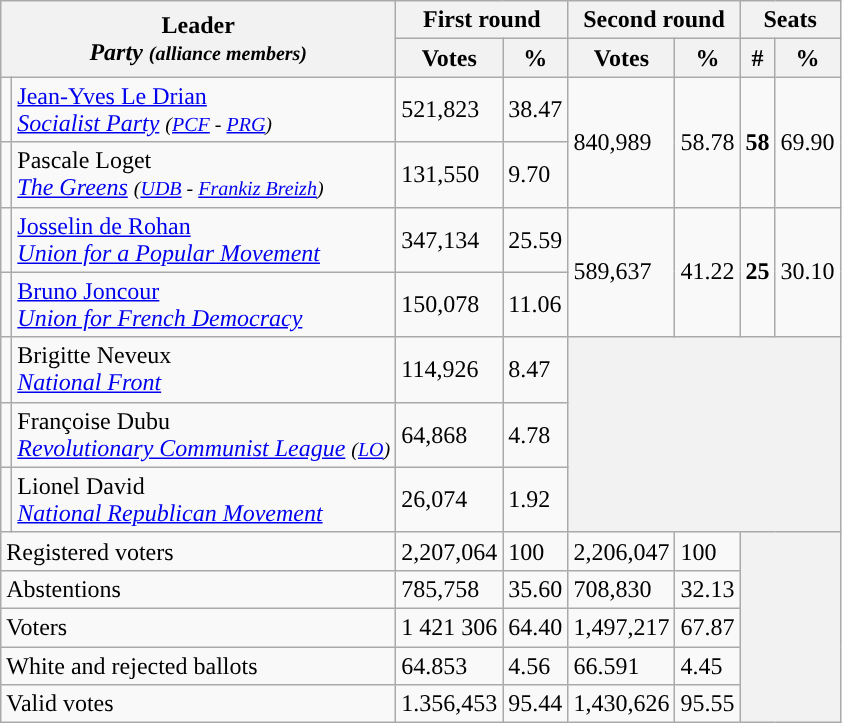<table class="wikitable">
<tr>
<th colspan="2" rowspan="2">Leader<br><em>Party <small>(alliance members)</small></em></th>
<th colspan="2">First round</th>
<th colspan="2">Second round</th>
<th colspan="2">Seats</th>
</tr>
<tr>
<th>Votes</th>
<th>%</th>
<th>Votes</th>
<th>%</th>
<th>#</th>
<th>%</th>
</tr>
<tr>
<td style="background:"></td>
<td><a href='#'>Jean-Yves Le Drian</a><br><a href='#'><em>Socialist Party</em></a> <em><small>(<a href='#'>PCF</a> - <a href='#'>PRG</a>)</small></em></td>
<td>521,823</td>
<td>38.47</td>
<td rowspan="2">840,989</td>
<td rowspan="2">58.78</td>
<td rowspan="2"><strong>58</strong></td>
<td rowspan="2">69.90</td>
</tr>
<tr>
<td style="background:"></td>
<td>Pascale Loget<br><em><a href='#'>The Greens</a> <small>(<a href='#'>UDB</a> - <a href='#'>Frankiz Breizh</a>)</small></em></td>
<td>131,550</td>
<td>9.70</td>
</tr>
<tr>
<td style="background:"></td>
<td><a href='#'>Josselin de Rohan</a><br><em><a href='#'>Union for a Popular Movement</a></em></td>
<td>347,134</td>
<td>25.59</td>
<td rowspan="2">589,637</td>
<td rowspan="2">41.22</td>
<td rowspan="2"><strong>25</strong></td>
<td rowspan="2">30.10</td>
</tr>
<tr>
<td style="background:"></td>
<td><a href='#'>Bruno Joncour</a><br><em><a href='#'>Union for French Democracy</a></em></td>
<td>150,078</td>
<td>11.06</td>
</tr>
<tr>
<td style="background:"></td>
<td>Brigitte Neveux<br><em><a href='#'>National Front</a></em></td>
<td>114,926</td>
<td>8.47</td>
<th colspan="4" rowspan="3"></th>
</tr>
<tr>
<td style="background:"></td>
<td>Françoise Dubu<br><em><a href='#'>Revolutionary Communist League</a> <small>(<a href='#'>LO</a>)</small></em></td>
<td>64,868</td>
<td>4.78</td>
</tr>
<tr>
<td style="background:"></td>
<td>Lionel David<br><em><a href='#'>National Republican Movement</a></em></td>
<td>26,074</td>
<td>1.92</td>
</tr>
<tr>
<td colspan="2">Registered voters</td>
<td>2,207,064</td>
<td>100</td>
<td>2,206,047</td>
<td>100</td>
<th colspan="2" rowspan="5"></th>
</tr>
<tr>
<td colspan="2">Abstentions</td>
<td>785,758</td>
<td>35.60</td>
<td>708,830</td>
<td>32.13</td>
</tr>
<tr>
<td colspan="2">Voters</td>
<td>1 421 306</td>
<td>64.40</td>
<td>1,497,217</td>
<td>67.87</td>
</tr>
<tr>
<td colspan="2">White and rejected ballots</td>
<td>64.853</td>
<td>4.56</td>
<td>66.591</td>
<td>4.45</td>
</tr>
<tr>
<td colspan="2">Valid votes</td>
<td>1.356,453</td>
<td>95.44</td>
<td>1,430,626</td>
<td>95.55</td>
</tr>
</table>
